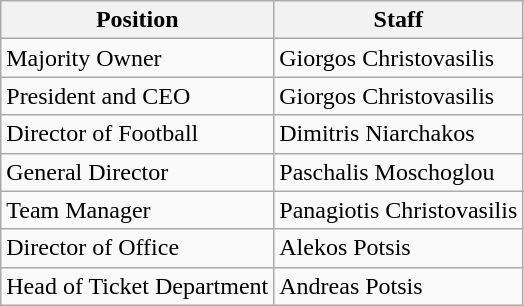<table class="wikitable">
<tr>
<th>Position</th>
<th>Staff</th>
</tr>
<tr>
<td>Majority Owner</td>
<td>Giorgos Christovasilis</td>
</tr>
<tr>
<td>President and CEO</td>
<td>Giorgos Christovasilis</td>
</tr>
<tr>
<td>Director of Football</td>
<td>Dimitris Niarchakos</td>
</tr>
<tr>
<td>General Director</td>
<td>Paschalis Moschoglou</td>
</tr>
<tr>
<td>Team Manager</td>
<td>Panagiotis Christovasilis</td>
</tr>
<tr>
<td>Director of Office</td>
<td>Alekos Potsis</td>
</tr>
<tr>
<td>Head of Ticket Department</td>
<td>Andreas Potsis</td>
</tr>
</table>
